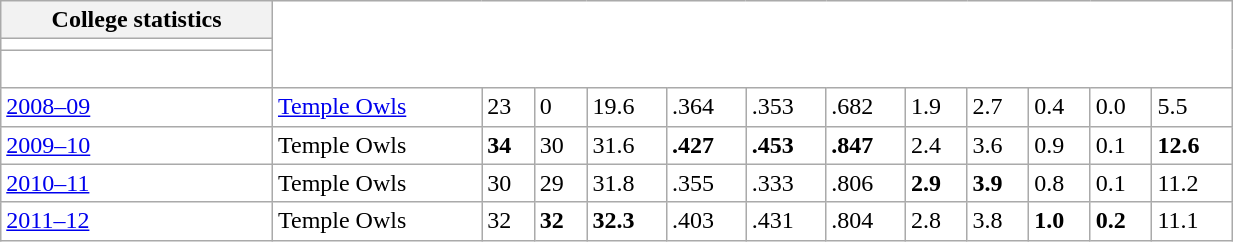<table class="wikitable collapsible" width="65%" style="background:transparent">
<tr>
<th>College statistics</th>
</tr>
<tr>
<td></td>
</tr>
<tr>
<td><br></td>
</tr>
<tr>
<td align="left"><a href='#'>2008–09</a></td>
<td align="left"><a href='#'>Temple Owls</a></td>
<td>23</td>
<td>0</td>
<td>19.6</td>
<td>.364</td>
<td>.353</td>
<td>.682</td>
<td>1.9</td>
<td>2.7</td>
<td>0.4</td>
<td>0.0</td>
<td>5.5</td>
</tr>
<tr>
<td align="left"><a href='#'>2009–10</a></td>
<td align="left">Temple Owls</td>
<td><strong>34</strong></td>
<td>30</td>
<td>31.6</td>
<td><strong>.427</strong></td>
<td><strong>.453</strong></td>
<td><strong>.847</strong></td>
<td>2.4</td>
<td>3.6</td>
<td>0.9</td>
<td>0.1</td>
<td><strong>12.6</strong></td>
</tr>
<tr>
<td align="left"><a href='#'>2010–11</a></td>
<td align="left">Temple Owls</td>
<td>30</td>
<td>29</td>
<td>31.8</td>
<td>.355</td>
<td>.333</td>
<td>.806</td>
<td><strong>2.9</strong></td>
<td><strong>3.9</strong></td>
<td>0.8</td>
<td>0.1</td>
<td>11.2</td>
</tr>
<tr>
<td align="left"><a href='#'>2011–12</a></td>
<td align="left">Temple Owls</td>
<td>32</td>
<td><strong>32</strong></td>
<td><strong>32.3</strong></td>
<td>.403</td>
<td>.431</td>
<td>.804</td>
<td>2.8</td>
<td>3.8</td>
<td><strong>1.0</strong></td>
<td><strong>0.2</strong></td>
<td>11.1<br></td>
</tr>
</table>
